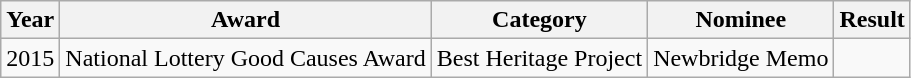<table class="wikitable">
<tr>
<th>Year</th>
<th>Award</th>
<th>Category</th>
<th>Nominee</th>
<th>Result</th>
</tr>
<tr>
<td>2015</td>
<td>National Lottery Good Causes Award</td>
<td>Best Heritage Project</td>
<td>Newbridge Memo</td>
<td></td>
</tr>
</table>
